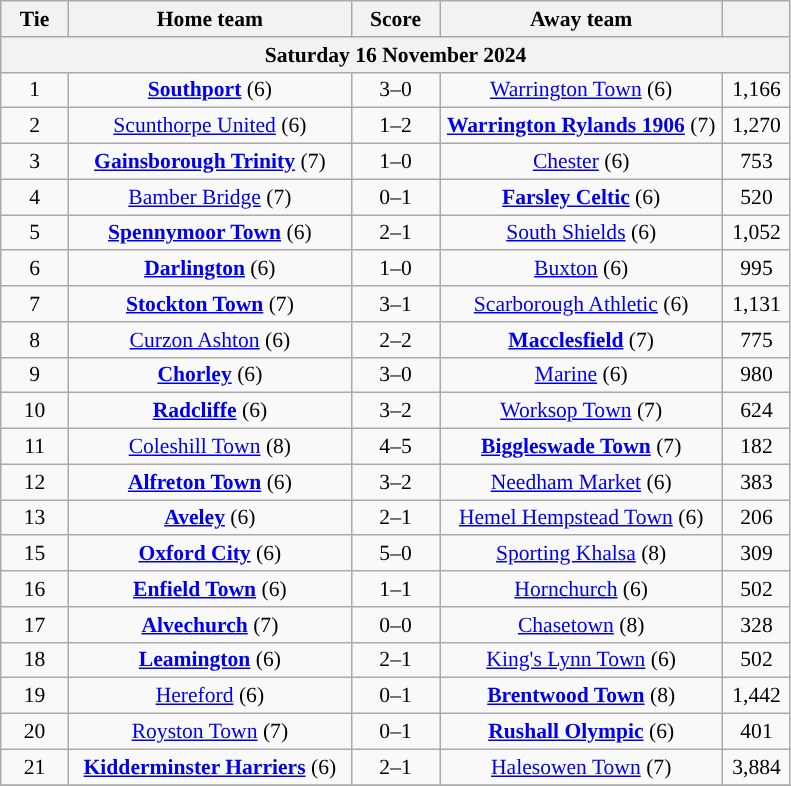<table class="wikitable" style="text-align:center; font-size:90%">
<tr>
<th scope="col" style="width:  8.43%;">Tie</th>
<th scope="col" style="width: 35.29%;">Home team</th>
<th scope="col" style="width: 11.00%;">Score</th>
<th scope="col" style="width: 35.29%;">Away team</th>
<th scope="col" style="width:  8.43%;"></th>
</tr>
<tr>
<th colspan="5"><strong>Saturday 16 November 2024</strong></th>
</tr>
<tr>
<td>1</td>
<td><strong><a href='#'>Southport</a></strong> (6)</td>
<td>3–0</td>
<td><a href='#'>Warrington Town</a> (6)</td>
<td>1,166</td>
</tr>
<tr>
<td>2</td>
<td><a href='#'>Scunthorpe United</a> (6)</td>
<td>1–2</td>
<td><strong><a href='#'>Warrington Rylands 1906</a></strong> (7)</td>
<td>1,270</td>
</tr>
<tr>
<td>3</td>
<td><strong><a href='#'>Gainsborough Trinity</a></strong> (7)</td>
<td>1–0</td>
<td><a href='#'>Chester</a> (6)</td>
<td>753</td>
</tr>
<tr>
<td>4</td>
<td><a href='#'>Bamber Bridge</a> (7)</td>
<td>0–1</td>
<td><strong><a href='#'>Farsley Celtic</a></strong> (6)</td>
<td>520</td>
</tr>
<tr>
<td>5</td>
<td><strong><a href='#'>Spennymoor Town</a></strong> (6)</td>
<td>2–1</td>
<td><a href='#'>South Shields</a> (6)</td>
<td>1,052</td>
</tr>
<tr>
<td>6</td>
<td><strong><a href='#'>Darlington</a></strong> (6)</td>
<td>1–0</td>
<td><a href='#'>Buxton</a> (6)</td>
<td>995</td>
</tr>
<tr>
<td>7</td>
<td><strong><a href='#'>Stockton Town</a></strong> (7)</td>
<td>3–1</td>
<td><a href='#'>Scarborough Athletic</a> (6)</td>
<td>1,131</td>
</tr>
<tr>
<td>8</td>
<td><a href='#'>Curzon Ashton</a> (6)</td>
<td>2–2 </td>
<td><strong><a href='#'>Macclesfield</a></strong> (7)</td>
<td>775</td>
</tr>
<tr>
<td>9</td>
<td><strong><a href='#'>Chorley</a></strong> (6)</td>
<td>3–0</td>
<td><a href='#'>Marine</a> (6)</td>
<td>980</td>
</tr>
<tr>
<td>10</td>
<td><strong><a href='#'>Radcliffe</a></strong> (6)</td>
<td>3–2</td>
<td><a href='#'>Worksop Town</a> (7)</td>
<td>624</td>
</tr>
<tr>
<td>11</td>
<td><a href='#'>Coleshill Town</a> (8)</td>
<td>4–5</td>
<td><strong><a href='#'>Biggleswade Town</a></strong> (7)</td>
<td>182</td>
</tr>
<tr>
<td>12</td>
<td><strong><a href='#'>Alfreton Town</a></strong> (6)</td>
<td>3–2</td>
<td><a href='#'>Needham Market</a> (6)</td>
<td>383</td>
</tr>
<tr>
<td>13</td>
<td><strong><a href='#'>Aveley</a></strong> (6)</td>
<td>2–1</td>
<td><a href='#'>Hemel Hempstead Town</a> (6)</td>
<td>206</td>
</tr>
<tr>
<td>15</td>
<td><strong><a href='#'>Oxford City</a></strong> (6)</td>
<td>5–0</td>
<td><a href='#'>Sporting Khalsa</a> (8)</td>
<td>309</td>
</tr>
<tr>
<td>16</td>
<td><strong><a href='#'>Enfield Town</a></strong> (6)</td>
<td>1–1 </td>
<td><a href='#'>Hornchurch</a> (6)</td>
<td>502</td>
</tr>
<tr>
<td>17</td>
<td><strong><a href='#'>Alvechurch</a></strong> (7)</td>
<td>0–0 </td>
<td><a href='#'>Chasetown</a> (8)</td>
<td>328</td>
</tr>
<tr>
<td>18</td>
<td><strong><a href='#'>Leamington</a></strong> (6)</td>
<td>2–1</td>
<td><a href='#'>King's Lynn Town</a> (6)</td>
<td>502</td>
</tr>
<tr>
<td>19</td>
<td><a href='#'>Hereford</a> (6)</td>
<td>0–1</td>
<td><strong><a href='#'>Brentwood Town</a></strong> (8)</td>
<td>1,442</td>
</tr>
<tr>
<td>20</td>
<td><a href='#'>Royston Town</a> (7)</td>
<td>0–1</td>
<td><strong><a href='#'>Rushall Olympic</a></strong> (6)</td>
<td>401</td>
</tr>
<tr>
<td>21</td>
<td><strong><a href='#'>Kidderminster Harriers</a></strong> (6)</td>
<td>2–1</td>
<td><a href='#'>Halesowen Town</a> (7)</td>
<td>3,884</td>
</tr>
<tr>
</tr>
</table>
